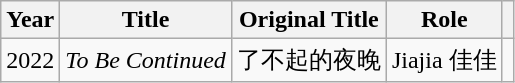<table class="wikitable">
<tr>
<th>Year</th>
<th>Title</th>
<th>Original Title</th>
<th>Role</th>
<th></th>
</tr>
<tr>
<td>2022</td>
<td><em>To Be Continued</em></td>
<td>了不起的夜晚</td>
<td>Jiajia 佳佳</td>
<td></td>
</tr>
</table>
